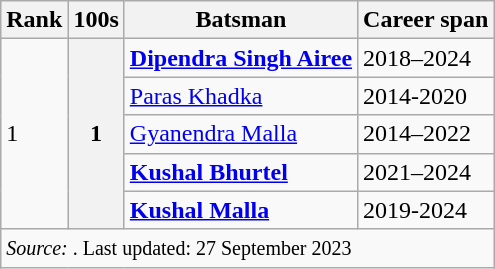<table class="wikitable">
<tr>
<th>Rank</th>
<th scope="col">100s</th>
<th scope="col">Batsman</th>
<th>Career span</th>
</tr>
<tr>
<td rowspan="5">1</td>
<th rowspan="5">1</th>
<td><strong><a href='#'>Dipendra Singh Airee</a></strong></td>
<td>2018–2024</td>
</tr>
<tr>
<td><a href='#'>Paras Khadka</a></td>
<td>2014-2020</td>
</tr>
<tr>
<td><a href='#'>Gyanendra Malla</a></td>
<td>2014–2022</td>
</tr>
<tr>
<td><strong><a href='#'>Kushal Bhurtel</a></strong></td>
<td>2021–2024</td>
</tr>
<tr>
<td><strong><a href='#'>Kushal Malla</a></strong></td>
<td>2019-2024</td>
</tr>
<tr>
<td colspan="4"><small><em>Source: </em>. Last updated: 27 September 2023</small></td>
</tr>
</table>
